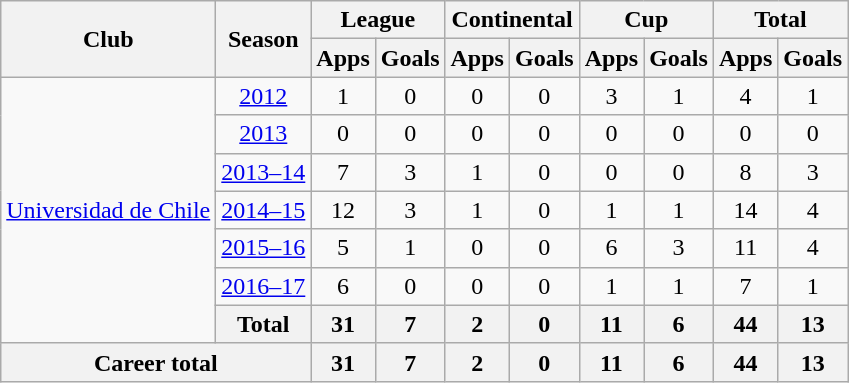<table class="wikitable" style="text-align: center;">
<tr>
<th rowspan="2">Club</th>
<th rowspan="2">Season</th>
<th colspan="2">League</th>
<th colspan="2">Continental</th>
<th colspan="2">Cup</th>
<th colspan="2">Total</th>
</tr>
<tr>
<th>Apps</th>
<th>Goals</th>
<th>Apps</th>
<th>Goals</th>
<th>Apps</th>
<th>Goals</th>
<th>Apps</th>
<th>Goals</th>
</tr>
<tr>
<td rowspan="7"><a href='#'>Universidad de Chile</a></td>
<td><a href='#'>2012</a></td>
<td>1</td>
<td>0</td>
<td>0</td>
<td>0</td>
<td>3</td>
<td>1</td>
<td>4</td>
<td>1</td>
</tr>
<tr>
<td><a href='#'>2013</a></td>
<td>0</td>
<td>0</td>
<td>0</td>
<td>0</td>
<td>0</td>
<td>0</td>
<td>0</td>
<td>0</td>
</tr>
<tr>
<td><a href='#'>2013–14</a></td>
<td>7</td>
<td>3</td>
<td>1</td>
<td>0</td>
<td>0</td>
<td>0</td>
<td>8</td>
<td>3</td>
</tr>
<tr>
<td><a href='#'>2014–15</a></td>
<td>12</td>
<td>3</td>
<td>1</td>
<td>0</td>
<td>1</td>
<td>1</td>
<td>14</td>
<td>4</td>
</tr>
<tr>
<td><a href='#'>2015–16</a></td>
<td>5</td>
<td>1</td>
<td>0</td>
<td>0</td>
<td>6</td>
<td>3</td>
<td>11</td>
<td>4</td>
</tr>
<tr>
<td><a href='#'>2016–17</a></td>
<td>6</td>
<td>0</td>
<td>0</td>
<td>0</td>
<td>1</td>
<td>1</td>
<td>7</td>
<td>1</td>
</tr>
<tr>
<th>Total</th>
<th>31</th>
<th>7</th>
<th>2</th>
<th>0</th>
<th>11</th>
<th>6</th>
<th>44</th>
<th>13</th>
</tr>
<tr>
<th colspan="2">Career total</th>
<th>31</th>
<th>7</th>
<th>2</th>
<th>0</th>
<th>11</th>
<th>6</th>
<th>44</th>
<th>13</th>
</tr>
</table>
